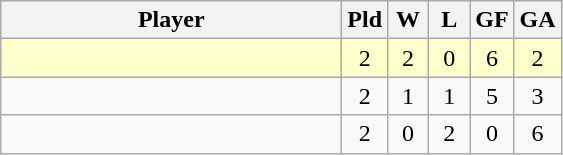<table class=wikitable style="text-align:center">
<tr>
<th width=220>Player</th>
<th width=20>Pld</th>
<th width=20>W</th>
<th width=20>L</th>
<th width=20>GF</th>
<th width=20>GA</th>
</tr>
<tr bgcolor=#ffffcc>
<td align=left></td>
<td>2</td>
<td>2</td>
<td>0</td>
<td>6</td>
<td>2</td>
</tr>
<tr>
<td align=left></td>
<td>2</td>
<td>1</td>
<td>1</td>
<td>5</td>
<td>3</td>
</tr>
<tr>
<td align=left></td>
<td>2</td>
<td>0</td>
<td>2</td>
<td>0</td>
<td>6</td>
</tr>
</table>
